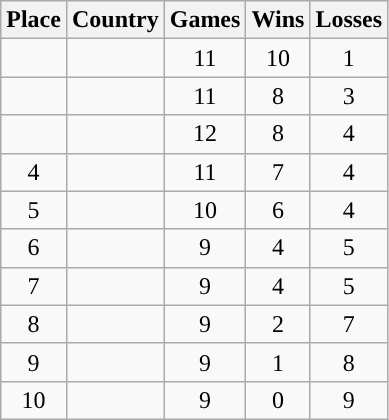<table class="wikitable" style="text-align:center;">
<tr>
<th>Place</th>
<th>Country</th>
<th>Games</th>
<th>Wins</th>
<th>Losses</th>
</tr>
<tr>
<td></td>
<td align=left></td>
<td>11</td>
<td>10</td>
<td>1</td>
</tr>
<tr>
<td></td>
<td align=left></td>
<td>11</td>
<td>8</td>
<td>3</td>
</tr>
<tr>
<td></td>
<td align=left></td>
<td>12</td>
<td>8</td>
<td>4</td>
</tr>
<tr>
<td>4</td>
<td align=left></td>
<td>11</td>
<td>7</td>
<td>4</td>
</tr>
<tr>
<td>5</td>
<td align=left></td>
<td>10</td>
<td>6</td>
<td>4</td>
</tr>
<tr>
<td>6</td>
<td align=left></td>
<td>9</td>
<td>4</td>
<td>5</td>
</tr>
<tr>
<td>7</td>
<td align=left></td>
<td>9</td>
<td>4</td>
<td>5</td>
</tr>
<tr>
<td>8</td>
<td align=left></td>
<td>9</td>
<td>2</td>
<td>7</td>
</tr>
<tr>
<td>9</td>
<td align=left></td>
<td>9</td>
<td>1</td>
<td>8</td>
</tr>
<tr>
<td>10</td>
<td align=left></td>
<td>9</td>
<td>0</td>
<td>9</td>
</tr>
</table>
